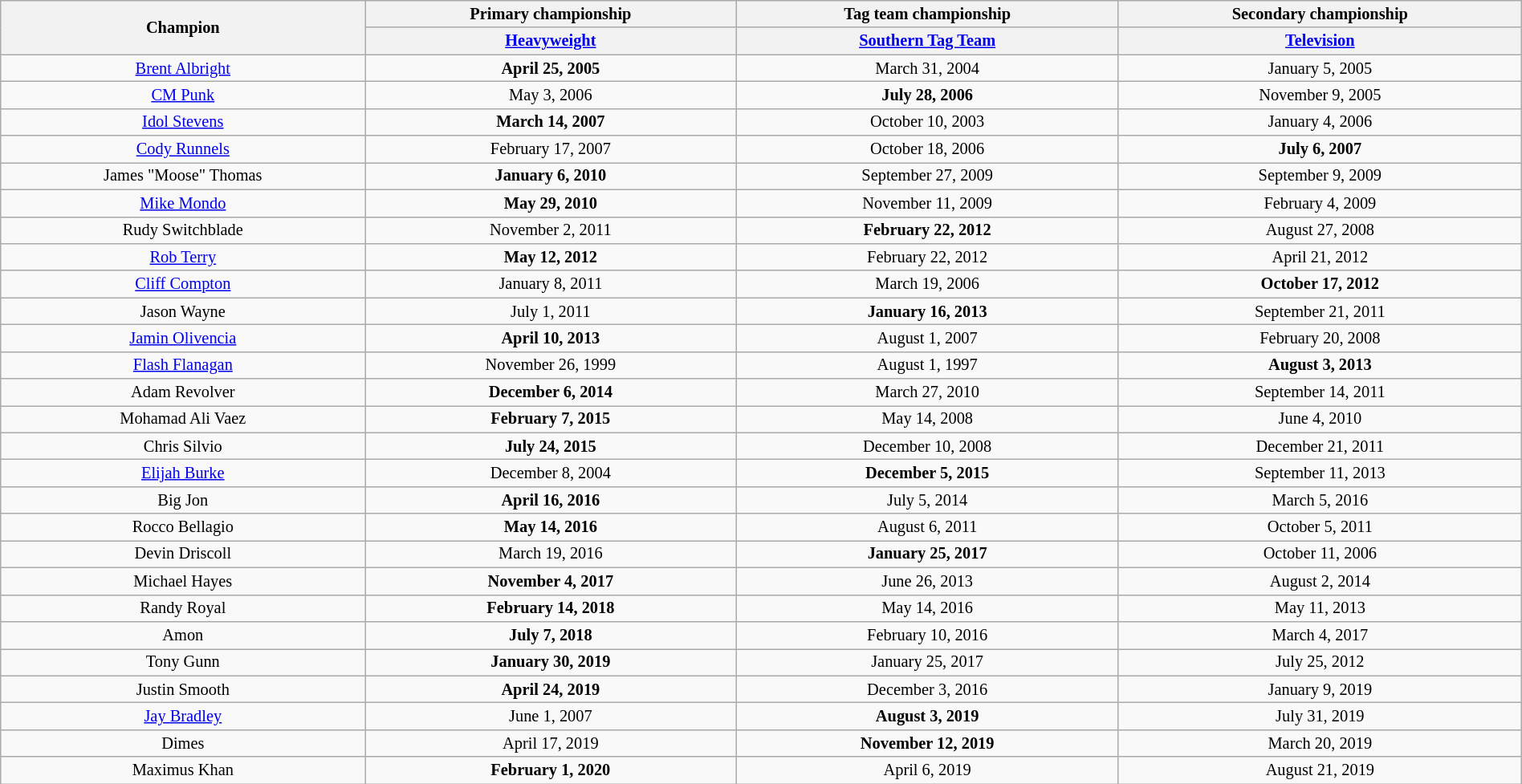<table class="wikitable" style="font-size:85%; text-align:center; width:100%;">
<tr>
<th rowspan=2>Champion</th>
<th>Primary championship</th>
<th>Tag team championship</th>
<th>Secondary championship</th>
</tr>
<tr>
<th><a href='#'>Heavyweight</a></th>
<th><a href='#'>Southern Tag Team</a></th>
<th><a href='#'>Television</a></th>
</tr>
<tr>
<td><a href='#'>Brent Albright</a></td>
<td><strong>April 25, 2005</strong></td>
<td>March 31, 2004<br></td>
<td>January 5, 2005</td>
</tr>
<tr>
<td><a href='#'>CM Punk</a></td>
<td>May 3, 2006</td>
<td><strong>July 28, 2006</strong><br></td>
<td>November 9, 2005</td>
</tr>
<tr>
<td><a href='#'>Idol Stevens</a></td>
<td><strong>March 14, 2007</strong></td>
<td>October 10, 2003<br></td>
<td>January 4, 2006</td>
</tr>
<tr>
<td><a href='#'>Cody Runnels</a></td>
<td>February 17, 2007</td>
<td>October 18, 2006<br></td>
<td><strong>July 6, 2007</strong></td>
</tr>
<tr>
<td>James "Moose" Thomas</td>
<td><strong>January 6, 2010</strong></td>
<td>September 27, 2009<br></td>
<td>September 9, 2009</td>
</tr>
<tr>
<td><a href='#'>Mike Mondo</a></td>
<td><strong>May 29, 2010</strong></td>
<td>November 11, 2009<br></td>
<td>February 4, 2009</td>
</tr>
<tr>
<td>Rudy Switchblade</td>
<td>November 2, 2011</td>
<td><strong>February 22, 2012</strong><br></td>
<td>August 27, 2008</td>
</tr>
<tr>
<td><a href='#'>Rob Terry</a></td>
<td><strong>May 12, 2012</strong></td>
<td>February 22, 2012<br></td>
<td>April 21, 2012</td>
</tr>
<tr>
<td><a href='#'>Cliff Compton</a></td>
<td>January 8, 2011</td>
<td>March 19, 2006<br></td>
<td><strong>October 17, 2012</strong></td>
</tr>
<tr>
<td>Jason Wayne</td>
<td>July 1, 2011</td>
<td><strong>January 16, 2013</strong><br></td>
<td>September 21, 2011</td>
</tr>
<tr>
<td><a href='#'>Jamin Olivencia</a></td>
<td><strong>April 10, 2013</strong></td>
<td>August 1, 2007<br></td>
<td>February 20, 2008</td>
</tr>
<tr>
<td><a href='#'>Flash Flanagan</a></td>
<td>November 26, 1999</td>
<td>August 1, 1997<br></td>
<td><strong>August 3, 2013</strong></td>
</tr>
<tr>
<td>Adam Revolver</td>
<td><strong>December 6, 2014</strong></td>
<td>March 27, 2010 <br></td>
<td>September 14, 2011</td>
</tr>
<tr>
<td>Mohamad Ali Vaez</td>
<td><strong>February 7, 2015</strong></td>
<td>May 14, 2008<br></td>
<td>June 4, 2010</td>
</tr>
<tr>
<td>Chris Silvio</td>
<td><strong>July 24, 2015</strong></td>
<td>December 10, 2008<br></td>
<td>December 21, 2011</td>
</tr>
<tr>
<td><a href='#'>Elijah Burke</a></td>
<td>December 8, 2004</td>
<td><strong>December 5, 2015</strong><br></td>
<td>September 11, 2013</td>
</tr>
<tr>
<td>Big Jon</td>
<td><strong>April 16, 2016</strong></td>
<td>July 5, 2014<br></td>
<td>March 5, 2016</td>
</tr>
<tr>
<td>Rocco Bellagio</td>
<td><strong>May 14, 2016</strong></td>
<td>August 6, 2011<br></td>
<td>October 5, 2011</td>
</tr>
<tr>
<td>Devin Driscoll</td>
<td>March 19, 2016</td>
<td><strong>January 25, 2017</strong><br></td>
<td>October 11, 2006</td>
</tr>
<tr>
<td>Michael Hayes</td>
<td><strong>November 4, 2017</strong></td>
<td>June 26, 2013<br></td>
<td>August 2, 2014</td>
</tr>
<tr>
<td>Randy Royal</td>
<td><strong>February 14, 2018</strong></td>
<td>May 14, 2016<br></td>
<td>May 11, 2013</td>
</tr>
<tr>
<td>Amon</td>
<td><strong>July 7, 2018</strong></td>
<td>February 10, 2016<br></td>
<td>March 4, 2017</td>
</tr>
<tr>
<td>Tony Gunn</td>
<td><strong>January 30, 2019</strong></td>
<td>January 25, 2017<br></td>
<td>July 25, 2012</td>
</tr>
<tr>
<td>Justin Smooth</td>
<td><strong>April 24, 2019</strong></td>
<td>December 3, 2016<br></td>
<td>January 9, 2019</td>
</tr>
<tr>
<td><a href='#'>Jay Bradley</a></td>
<td>June 1, 2007</td>
<td><strong>August 3, 2019</strong><br></td>
<td>July 31, 2019</td>
</tr>
<tr>
<td>Dimes</td>
<td>April 17, 2019</td>
<td><strong>November 12, 2019</strong><br></td>
<td>March 20, 2019</td>
</tr>
<tr>
<td>Maximus Khan</td>
<td><strong>February 1, 2020</strong></td>
<td>April 6, 2019<br></td>
<td>August 21, 2019</td>
</tr>
</table>
